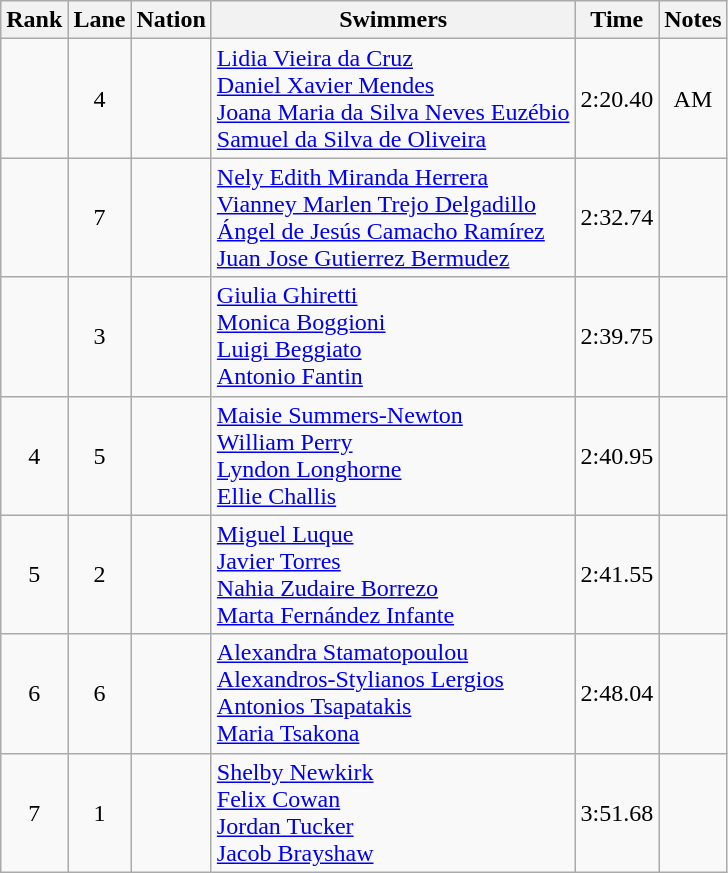<table class="wikitable sortable" style="text-align:center">
<tr>
<th>Rank</th>
<th>Lane</th>
<th>Nation</th>
<th>Swimmers</th>
<th>Time</th>
<th>Notes</th>
</tr>
<tr>
<td></td>
<td>4</td>
<td align=left></td>
<td align=left><a href='#'>Lidia Vieira da Cruz</a><br><a href='#'>Daniel Xavier Mendes</a><br><a href='#'>Joana Maria da Silva Neves Euzébio</a><br><a href='#'>Samuel da Silva de Oliveira</a></td>
<td>2:20.40</td>
<td>AM</td>
</tr>
<tr>
<td></td>
<td>7</td>
<td align=left></td>
<td align=left><a href='#'>Nely Edith Miranda Herrera</a><br><a href='#'>Vianney Marlen Trejo Delgadillo</a><br><a href='#'>Ángel de Jesús Camacho Ramírez</a><br><a href='#'>Juan Jose Gutierrez Bermudez</a></td>
<td>2:32.74</td>
<td></td>
</tr>
<tr>
<td></td>
<td>3</td>
<td align=left></td>
<td align=left><a href='#'>Giulia Ghiretti</a><br><a href='#'>Monica Boggioni</a><br><a href='#'>Luigi Beggiato</a><br><a href='#'>Antonio Fantin</a></td>
<td>2:39.75</td>
<td></td>
</tr>
<tr>
<td>4</td>
<td>5</td>
<td align=left></td>
<td align=left><a href='#'>Maisie Summers-Newton</a><br><a href='#'>William Perry</a><br><a href='#'>Lyndon Longhorne</a><br><a href='#'>Ellie Challis</a></td>
<td>2:40.95</td>
<td></td>
</tr>
<tr>
<td>5</td>
<td>2</td>
<td align=left></td>
<td align=left><a href='#'>Miguel Luque</a><br><a href='#'>Javier Torres</a><br><a href='#'>Nahia Zudaire Borrezo</a><br><a href='#'>Marta Fernández Infante</a></td>
<td>2:41.55</td>
<td></td>
</tr>
<tr>
<td>6</td>
<td>6</td>
<td align=left></td>
<td align=left><a href='#'>Alexandra Stamatopoulou</a><br><a href='#'>Alexandros-Stylianos Lergios</a><br><a href='#'>Antonios Tsapatakis</a><br><a href='#'>Maria Tsakona</a></td>
<td>2:48.04</td>
<td></td>
</tr>
<tr>
<td>7</td>
<td>1</td>
<td align=left></td>
<td align=left><a href='#'>Shelby Newkirk</a><br><a href='#'>Felix Cowan</a><br><a href='#'>Jordan Tucker</a><br><a href='#'>Jacob Brayshaw</a></td>
<td>3:51.68</td>
<td></td>
</tr>
</table>
